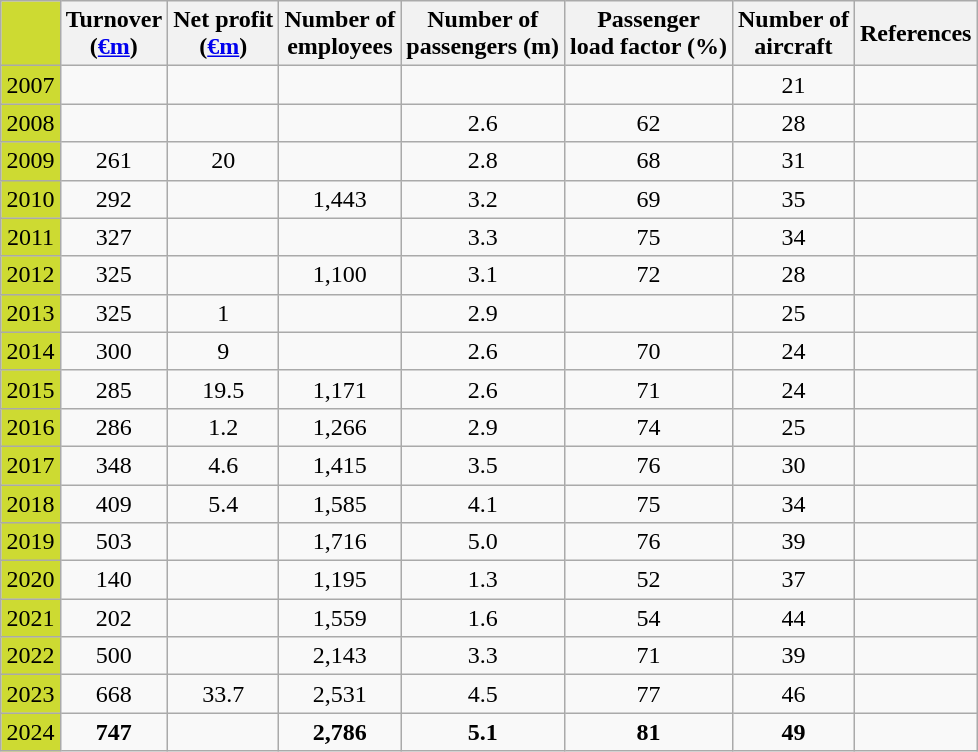<table class="wikitable sortable" style="margin:0.5em auto; text-align:center">
<tr>
<th style="background: #cdda32;"></th>
<th>Turnover<br>(<a href='#'>€m</a>)</th>
<th>Net profit<br>(<a href='#'>€m</a>)</th>
<th>Number of<br>employees</th>
<th>Number of<br>passengers (m)</th>
<th>Passenger<br>load factor (%)</th>
<th>Number of<br>aircraft</th>
<th class="unsortable">References</th>
</tr>
<tr>
<td style="background: #cdda32;">2007</td>
<td></td>
<td></td>
<td></td>
<td></td>
<td></td>
<td>21</td>
<td></td>
</tr>
<tr>
<td style="background: #cdda32;">2008</td>
<td></td>
<td></td>
<td></td>
<td>2.6</td>
<td>62</td>
<td>28</td>
<td></td>
</tr>
<tr>
<td style="background: #cdda32;">2009</td>
<td>261</td>
<td>20</td>
<td></td>
<td>2.8</td>
<td>68</td>
<td>31</td>
<td></td>
</tr>
<tr>
<td style="background: #cdda32;">2010</td>
<td>292</td>
<td></td>
<td>1,443</td>
<td>3.2</td>
<td>69</td>
<td>35</td>
<td></td>
</tr>
<tr>
<td style="background: #cdda32;">2011</td>
<td>327</td>
<td></td>
<td></td>
<td>3.3</td>
<td>75</td>
<td>34</td>
<td></td>
</tr>
<tr>
<td style="background: #cdda32;">2012</td>
<td>325</td>
<td></td>
<td>1,100</td>
<td>3.1</td>
<td>72</td>
<td>28</td>
<td></td>
</tr>
<tr>
<td style="background: #cdda32;">2013</td>
<td>325</td>
<td>1</td>
<td></td>
<td>2.9</td>
<td></td>
<td>25</td>
<td></td>
</tr>
<tr>
<td style="background: #cdda32;">2014</td>
<td>300</td>
<td>9</td>
<td></td>
<td>2.6</td>
<td>70</td>
<td>24</td>
<td></td>
</tr>
<tr>
<td style="background: #cdda32;">2015</td>
<td>285</td>
<td>19.5</td>
<td>1,171</td>
<td>2.6</td>
<td>71</td>
<td>24</td>
<td></td>
</tr>
<tr>
<td style="background: #cdda32;">2016</td>
<td>286</td>
<td>1.2</td>
<td>1,266</td>
<td>2.9</td>
<td>74</td>
<td>25</td>
<td></td>
</tr>
<tr>
<td style="background: #cdda32;">2017</td>
<td>348</td>
<td>4.6</td>
<td>1,415</td>
<td>3.5</td>
<td>76</td>
<td>30</td>
<td></td>
</tr>
<tr>
<td style="background: #cdda32;">2018</td>
<td>409</td>
<td>5.4</td>
<td>1,585</td>
<td>4.1</td>
<td>75</td>
<td>34</td>
<td></td>
</tr>
<tr>
<td style="background: #cdda32;">2019</td>
<td>503</td>
<td></td>
<td>1,716</td>
<td>5.0</td>
<td>76</td>
<td>39</td>
<td></td>
</tr>
<tr>
<td style="background: #cdda32;">2020</td>
<td>140</td>
<td></td>
<td>1,195</td>
<td>1.3</td>
<td>52</td>
<td>37</td>
<td></td>
</tr>
<tr>
<td style="background: #cdda32;">2021</td>
<td>202</td>
<td></td>
<td>1,559</td>
<td>1.6</td>
<td>54</td>
<td>44</td>
<td></td>
</tr>
<tr>
<td style="background: #cdda32;">2022</td>
<td>500</td>
<td></td>
<td>2,143</td>
<td>3.3</td>
<td>71</td>
<td>39</td>
<td></td>
</tr>
<tr>
<td style="background: #cdda32;">2023</td>
<td>668</td>
<td>33.7</td>
<td>2,531</td>
<td>4.5</td>
<td>77</td>
<td>46</td>
<td></td>
</tr>
<tr>
<td style="background: #cdda32;">2024</td>
<td><strong>747</strong></td>
<td><strong></strong></td>
<td><strong>2,786</strong></td>
<td><strong>5.1</strong></td>
<td><strong>81</strong></td>
<td><strong>49</strong></td>
<td></td>
</tr>
</table>
